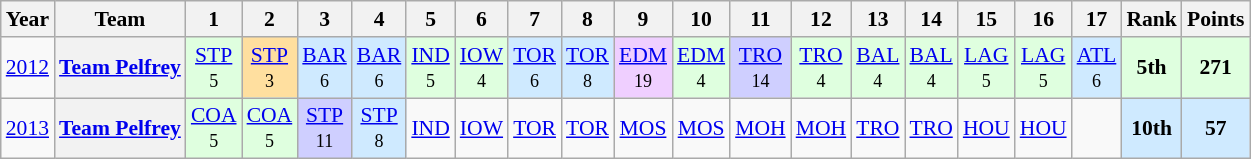<table class="wikitable" style="text-align:center; font-size:90%">
<tr>
<th>Year</th>
<th>Team</th>
<th>1</th>
<th>2</th>
<th>3</th>
<th>4</th>
<th>5</th>
<th>6</th>
<th>7</th>
<th>8</th>
<th>9</th>
<th>10</th>
<th>11</th>
<th>12</th>
<th>13</th>
<th>14</th>
<th>15</th>
<th>16</th>
<th>17</th>
<th>Rank</th>
<th>Points</th>
</tr>
<tr>
<td><a href='#'>2012</a></td>
<th><a href='#'>Team Pelfrey</a></th>
<td style="background:#DFFFDF;"><a href='#'>STP</a><br><small>5</small></td>
<td style="background:#FFDF9F;"><a href='#'>STP</a><br><small>3</small></td>
<td style="background:#CFEAFF;"><a href='#'>BAR</a><br><small>6</small></td>
<td style="background:#CFEAFF;"><a href='#'>BAR</a><br><small>6</small></td>
<td style="background:#DFFFDF;"><a href='#'>IND</a><br><small>5</small></td>
<td style="background:#DFFFDF;"><a href='#'>IOW</a><br><small>4</small></td>
<td style="background:#CFEAFF;"><a href='#'>TOR</a><br><small>6</small></td>
<td style="background:#CFEAFF;"><a href='#'>TOR</a><br><small>8</small></td>
<td style="background:#EFCFFF;"><a href='#'>EDM</a><br><small>19</small></td>
<td style="background:#DFFFDF;"><a href='#'>EDM</a><br><small>4</small></td>
<td style="background:#CFCFFF;"><a href='#'>TRO</a><br><small>14</small></td>
<td style="background:#DFFFDF;"><a href='#'>TRO</a><br><small>4</small></td>
<td style="background:#DFFFDF;"><a href='#'>BAL</a><br><small>4</small></td>
<td style="background:#DFFFDF;"><a href='#'>BAL</a><br><small>4</small></td>
<td style="background:#DFFFDF;"><a href='#'>LAG</a><br><small>5</small></td>
<td style="background:#DFFFDF;"><a href='#'>LAG</a><br><small>5</small></td>
<td style="background:#CFEAFF;"><a href='#'>ATL</a><br><small>6</small></td>
<td style="background:#DFFFDF;"><strong>5th</strong></td>
<td style="background:#DFFFDF;"><strong>271</strong></td>
</tr>
<tr>
<td><a href='#'>2013</a></td>
<th><a href='#'>Team Pelfrey</a></th>
<td style="background:#DFFFDF;"><a href='#'>COA</a><br><small>5</small></td>
<td style="background:#DFFFDF;"><a href='#'>COA</a><br><small>5</small></td>
<td style="background:#CFCFFF;"><a href='#'>STP</a><br><small>11</small></td>
<td style="background:#CFEAFF;"><a href='#'>STP</a><br><small>8</small></td>
<td><a href='#'>IND</a><br><small> </small></td>
<td><a href='#'>IOW</a><br><small> </small></td>
<td><a href='#'>TOR</a><br><small> </small></td>
<td><a href='#'>TOR</a><br><small> </small></td>
<td><a href='#'>MOS</a><br><small> </small></td>
<td><a href='#'>MOS</a><br><small> </small></td>
<td><a href='#'>MOH</a><br><small> </small></td>
<td><a href='#'>MOH</a><br><small> </small></td>
<td><a href='#'>TRO</a><br><small> </small></td>
<td><a href='#'>TRO</a><br><small> </small></td>
<td><a href='#'>HOU</a><br><small> </small></td>
<td><a href='#'>HOU</a><br><small> </small></td>
<td></td>
<td style="background:#CFEAFF;"><strong>10th</strong></td>
<td style="background:#CFEAFF;"><strong>57</strong></td>
</tr>
</table>
